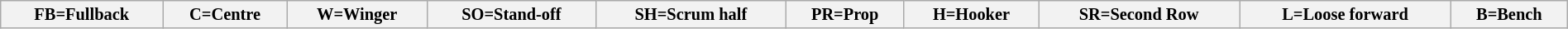<table class="wikitable"  style="font-size:85%; width:100%;">
<tr>
<th>FB=Fullback</th>
<th>C=Centre</th>
<th>W=Winger</th>
<th>SO=Stand-off</th>
<th>SH=Scrum half</th>
<th>PR=Prop</th>
<th>H=Hooker</th>
<th>SR=Second Row</th>
<th>L=Loose forward</th>
<th>B=Bench</th>
</tr>
</table>
